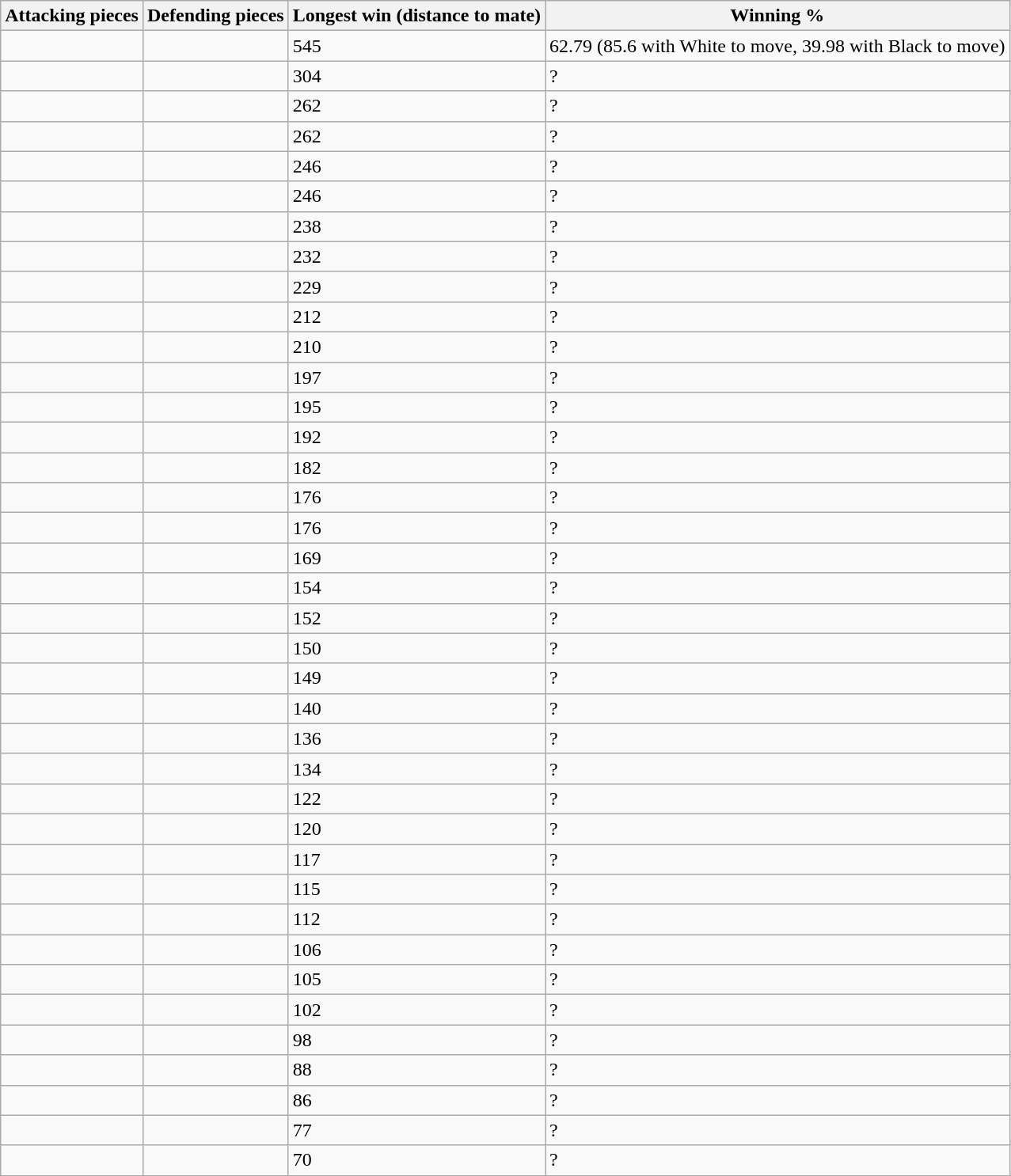<table class="wikitable mw-collapsible mw-collapsed sortable">
<tr>
<th>Attacking pieces</th>
<th>Defending pieces</th>
<th>Longest win (distance to mate)</th>
<th>Winning %</th>
</tr>
<tr>
<td></td>
<td></td>
<td>545</td>
<td>62.79 (85.6 with White to move, 39.98 with Black to move)</td>
</tr>
<tr>
<td></td>
<td></td>
<td>304</td>
<td>?</td>
</tr>
<tr>
<td></td>
<td></td>
<td>262</td>
<td>?</td>
</tr>
<tr>
<td></td>
<td></td>
<td>262</td>
<td>?</td>
</tr>
<tr>
<td></td>
<td></td>
<td>246</td>
<td>?</td>
</tr>
<tr>
<td></td>
<td></td>
<td>246</td>
<td>?</td>
</tr>
<tr>
<td></td>
<td></td>
<td>238</td>
<td>?</td>
</tr>
<tr>
<td></td>
<td></td>
<td>232</td>
<td>?</td>
</tr>
<tr>
<td></td>
<td></td>
<td>229</td>
<td>?</td>
</tr>
<tr>
<td></td>
<td></td>
<td>212</td>
<td>?</td>
</tr>
<tr>
<td></td>
<td></td>
<td>210</td>
<td>?</td>
</tr>
<tr>
<td></td>
<td></td>
<td>197</td>
<td>?</td>
</tr>
<tr>
<td></td>
<td></td>
<td>195</td>
<td>?</td>
</tr>
<tr>
<td></td>
<td></td>
<td>192</td>
<td>?</td>
</tr>
<tr>
<td></td>
<td></td>
<td>182</td>
<td>?</td>
</tr>
<tr>
<td></td>
<td></td>
<td>176</td>
<td>?</td>
</tr>
<tr>
<td></td>
<td></td>
<td>176</td>
<td>?</td>
</tr>
<tr>
<td></td>
<td></td>
<td>169</td>
<td>?</td>
</tr>
<tr>
<td></td>
<td></td>
<td>154</td>
<td>?</td>
</tr>
<tr>
<td></td>
<td></td>
<td>152</td>
<td>?</td>
</tr>
<tr>
<td></td>
<td></td>
<td>150</td>
<td>?</td>
</tr>
<tr>
<td></td>
<td></td>
<td>149</td>
<td>?</td>
</tr>
<tr>
<td></td>
<td></td>
<td>140</td>
<td>?</td>
</tr>
<tr>
<td></td>
<td></td>
<td>136</td>
<td>?</td>
</tr>
<tr>
<td></td>
<td></td>
<td>134</td>
<td>?</td>
</tr>
<tr>
<td></td>
<td></td>
<td>122</td>
<td>?</td>
</tr>
<tr>
<td></td>
<td></td>
<td>120</td>
<td>?</td>
</tr>
<tr>
<td></td>
<td></td>
<td>117</td>
<td>?</td>
</tr>
<tr>
<td></td>
<td></td>
<td>115</td>
<td>?</td>
</tr>
<tr>
<td></td>
<td></td>
<td>112</td>
<td>?</td>
</tr>
<tr>
<td></td>
<td></td>
<td>106</td>
<td>?</td>
</tr>
<tr>
<td></td>
<td></td>
<td>105</td>
<td>?</td>
</tr>
<tr>
<td></td>
<td></td>
<td>102</td>
<td>?</td>
</tr>
<tr>
<td></td>
<td></td>
<td>98</td>
<td>?</td>
</tr>
<tr>
<td></td>
<td></td>
<td>88</td>
<td>?</td>
</tr>
<tr>
<td></td>
<td></td>
<td>86</td>
<td>?</td>
</tr>
<tr>
<td></td>
<td></td>
<td>77</td>
<td>?</td>
</tr>
<tr>
<td></td>
<td></td>
<td>70</td>
<td>?</td>
</tr>
</table>
